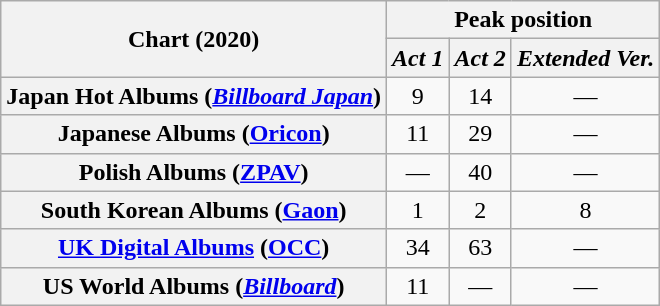<table class="wikitable sortable plainrowheaders" style="text-align:center">
<tr>
<th rowspan="2" scope="col">Chart (2020)</th>
<th colspan="3" scope="col">Peak position</th>
</tr>
<tr>
<th><em>Act 1</em></th>
<th><em>Act 2</em></th>
<th><em>Extended Ver.</em></th>
</tr>
<tr>
<th scope="row">Japan Hot Albums (<em><a href='#'>Billboard Japan</a></em>)</th>
<td>9</td>
<td>14</td>
<td>—</td>
</tr>
<tr>
<th scope="row">Japanese Albums (<a href='#'>Oricon</a>)</th>
<td>11</td>
<td>29</td>
<td>—</td>
</tr>
<tr>
<th scope="row">Polish Albums (<a href='#'>ZPAV</a>)</th>
<td>—</td>
<td>40</td>
<td>—</td>
</tr>
<tr>
<th scope="row">South Korean Albums (<a href='#'>Gaon</a>)</th>
<td>1</td>
<td>2</td>
<td>8</td>
</tr>
<tr>
<th scope="row"><a href='#'>UK Digital Albums</a> (<a href='#'>OCC</a>)</th>
<td>34</td>
<td>63</td>
<td>—</td>
</tr>
<tr>
<th scope="row">US World Albums (<em><a href='#'>Billboard</a></em>)</th>
<td>11</td>
<td>—</td>
<td>—</td>
</tr>
</table>
